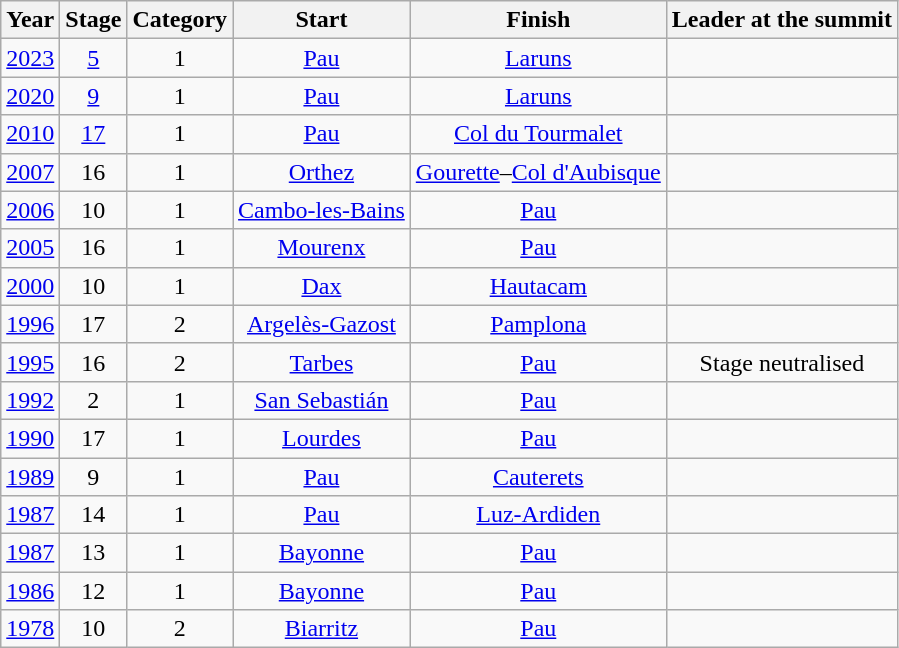<table class="wikitable" style="text-align: center;">
<tr>
<th>Year</th>
<th>Stage</th>
<th>Category</th>
<th>Start</th>
<th>Finish</th>
<th>Leader at the summit</th>
</tr>
<tr>
<td><a href='#'>2023</a></td>
<td><a href='#'>5</a></td>
<td>1</td>
<td><a href='#'>Pau</a></td>
<td><a href='#'>Laruns</a></td>
<td align=left></td>
</tr>
<tr>
<td><a href='#'>2020</a></td>
<td><a href='#'>9</a></td>
<td>1</td>
<td><a href='#'>Pau</a></td>
<td><a href='#'>Laruns</a></td>
<td align=left></td>
</tr>
<tr>
<td><a href='#'>2010</a></td>
<td><a href='#'>17</a></td>
<td>1</td>
<td><a href='#'>Pau</a></td>
<td><a href='#'>Col du Tourmalet</a></td>
<td align=left></td>
</tr>
<tr>
<td><a href='#'>2007</a></td>
<td>16</td>
<td>1</td>
<td><a href='#'>Orthez</a></td>
<td><a href='#'>Gourette</a>–<a href='#'>Col d'Aubisque</a></td>
<td align=left></td>
</tr>
<tr>
<td><a href='#'>2006</a></td>
<td>10</td>
<td>1</td>
<td><a href='#'>Cambo-les-Bains</a></td>
<td><a href='#'>Pau</a></td>
<td align=left></td>
</tr>
<tr>
<td><a href='#'>2005</a></td>
<td>16</td>
<td>1</td>
<td><a href='#'>Mourenx</a></td>
<td><a href='#'>Pau</a></td>
<td align=left></td>
</tr>
<tr>
<td><a href='#'>2000</a></td>
<td>10</td>
<td>1</td>
<td><a href='#'>Dax</a></td>
<td><a href='#'>Hautacam</a></td>
<td align=left></td>
</tr>
<tr>
<td><a href='#'>1996</a></td>
<td>17</td>
<td>2</td>
<td><a href='#'>Argelès-Gazost</a></td>
<td><a href='#'>Pamplona</a></td>
<td align=left></td>
</tr>
<tr>
<td><a href='#'>1995</a></td>
<td>16</td>
<td>2</td>
<td><a href='#'>Tarbes</a></td>
<td><a href='#'>Pau</a></td>
<td>Stage neutralised</td>
</tr>
<tr>
<td><a href='#'>1992</a></td>
<td>2</td>
<td>1</td>
<td><a href='#'>San Sebastián</a></td>
<td><a href='#'>Pau</a></td>
<td align=left></td>
</tr>
<tr>
<td><a href='#'>1990</a></td>
<td>17</td>
<td>1</td>
<td><a href='#'>Lourdes</a></td>
<td><a href='#'>Pau</a></td>
<td align=left></td>
</tr>
<tr>
<td><a href='#'>1989</a></td>
<td>9</td>
<td>1</td>
<td><a href='#'>Pau</a></td>
<td><a href='#'>Cauterets</a></td>
<td align=left></td>
</tr>
<tr>
<td><a href='#'>1987</a></td>
<td>14</td>
<td>1</td>
<td><a href='#'>Pau</a></td>
<td><a href='#'>Luz-Ardiden</a></td>
<td align=left></td>
</tr>
<tr>
<td><a href='#'>1987</a></td>
<td>13</td>
<td>1</td>
<td><a href='#'>Bayonne</a></td>
<td><a href='#'>Pau</a></td>
<td align=left></td>
</tr>
<tr>
<td><a href='#'>1986</a></td>
<td>12</td>
<td>1</td>
<td><a href='#'>Bayonne</a></td>
<td><a href='#'>Pau</a></td>
<td align=left></td>
</tr>
<tr>
<td><a href='#'>1978</a></td>
<td>10</td>
<td>2</td>
<td><a href='#'>Biarritz</a></td>
<td><a href='#'>Pau</a></td>
<td align=left></td>
</tr>
</table>
